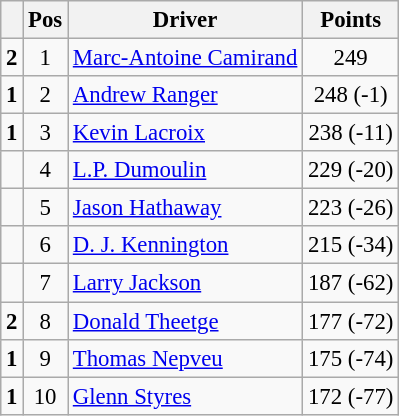<table class="wikitable" style="font-size: 95%;">
<tr>
<th></th>
<th>Pos</th>
<th>Driver</th>
<th>Points</th>
</tr>
<tr>
<td align="left"> <strong>2</strong></td>
<td style="text-align:center;">1</td>
<td><a href='#'>Marc-Antoine Camirand</a></td>
<td style="text-align:center;">249</td>
</tr>
<tr>
<td align="left"> <strong>1</strong></td>
<td style="text-align:center;">2</td>
<td><a href='#'>Andrew Ranger</a></td>
<td style="text-align:center;">248 (-1)</td>
</tr>
<tr>
<td align="left"> <strong>1</strong></td>
<td style="text-align:center;">3</td>
<td><a href='#'>Kevin Lacroix</a></td>
<td style="text-align:center;">238 (-11)</td>
</tr>
<tr>
<td align="left"></td>
<td style="text-align:center;">4</td>
<td><a href='#'>L.P. Dumoulin</a></td>
<td style="text-align:center;">229 (-20)</td>
</tr>
<tr>
<td align="left"></td>
<td style="text-align:center;">5</td>
<td><a href='#'>Jason Hathaway</a></td>
<td style="text-align:center;">223 (-26)</td>
</tr>
<tr>
<td align="left"></td>
<td style="text-align:center;">6</td>
<td><a href='#'>D. J. Kennington</a></td>
<td style="text-align:center;">215 (-34)</td>
</tr>
<tr>
<td align="left"></td>
<td style="text-align:center;">7</td>
<td><a href='#'>Larry Jackson</a></td>
<td>187 (-62)</td>
</tr>
<tr>
<td align="left"> <strong>2</strong></td>
<td style="text-align:center;">8</td>
<td><a href='#'>Donald Theetge</a></td>
<td style="text-align:center;">177 (-72)</td>
</tr>
<tr>
<td align="left"> <strong>1</strong></td>
<td style="text-align:center;">9</td>
<td><a href='#'>Thomas Nepveu</a></td>
<td style="text-align:center;">175 (-74)</td>
</tr>
<tr>
<td align="left"> <strong>1</strong></td>
<td style="text-align:center;">10</td>
<td><a href='#'>Glenn Styres</a></td>
<td style="text-align:center;">172 (-77)</td>
</tr>
</table>
